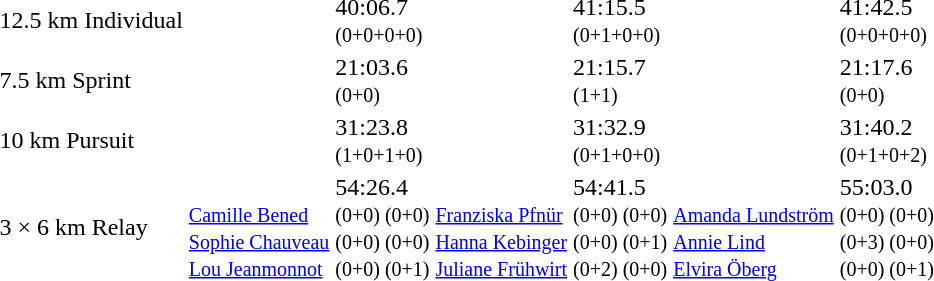<table>
<tr>
<td>12.5 km Individual<br><em></em></td>
<td></td>
<td>40:06.7<br><small>(0+0+0+0)</small></td>
<td></td>
<td>41:15.5<br><small>(0+1+0+0)</small></td>
<td></td>
<td>41:42.5<br><small>(0+0+0+0)</small></td>
</tr>
<tr>
<td>7.5 km Sprint<br><em></em></td>
<td></td>
<td>21:03.6<br><small>(0+0)</small></td>
<td></td>
<td>21:15.7<br><small>(1+1)</small></td>
<td></td>
<td>21:17.6<br><small>(0+0)</small></td>
</tr>
<tr>
<td>10 km Pursuit<br><em></em></td>
<td></td>
<td>31:23.8<br><small>(1+0+1+0)</small></td>
<td></td>
<td>31:32.9<br><small>(0+1+0+0)</small></td>
<td></td>
<td>31:40.2<br><small>(0+1+0+2)</small></td>
</tr>
<tr>
<td>3 × 6 km Relay<br><em></em></td>
<td><br><small><a href='#'>Camille Bened</a><br><a href='#'>Sophie Chauveau</a><br><a href='#'>Lou Jeanmonnot</a></small></td>
<td>54:26.4<br><small>(0+0) (0+0)<br>(0+0) (0+0)<br>(0+0) (0+1)</small></td>
<td><br><small><a href='#'>Franziska Pfnür</a><br><a href='#'>Hanna Kebinger</a><br><a href='#'>Juliane Frühwirt</a> </small></td>
<td>54:41.5<br><small>(0+0) (0+0)<br>(0+0) (0+1)<br>(0+2) (0+0)</small></td>
<td><br><small><a href='#'>Amanda Lundström</a><br><a href='#'>Annie Lind</a><br><a href='#'>Elvira Öberg</a></small></td>
<td>55:03.0<br><small>(0+0) (0+0)<br>(0+3) (0+0)<br>(0+0) (0+1)</small></td>
</tr>
</table>
